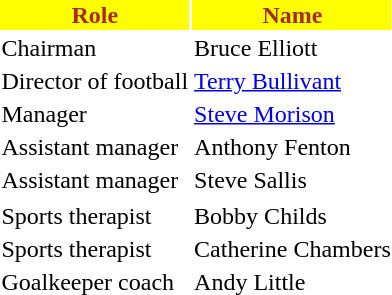<table class="toccolours">
<tr>
<th style="background:yellow;color:brown">Role</th>
<th style="background:yellow;color:brown">Name</th>
</tr>
<tr>
<td>Chairman</td>
<td>Bruce Elliott</td>
</tr>
<tr>
<td>Director of football</td>
<td><a href='#'>Terry Bullivant</a></td>
</tr>
<tr>
<td>Manager</td>
<td><a href='#'>Steve Morison</a></td>
</tr>
<tr>
<td>Assistant manager</td>
<td>Anthony Fenton</td>
</tr>
<tr>
<td>Assistant manager</td>
<td>Steve Sallis</td>
</tr>
<tr>
</tr>
<tr>
<td>Sports therapist</td>
<td>Bobby Childs</td>
</tr>
<tr>
<td>Sports therapist</td>
<td>Catherine Chambers</td>
</tr>
<tr>
<td>Goalkeeper coach</td>
<td>Andy Little</td>
</tr>
<tr>
</tr>
<tr>
</tr>
<tr>
</tr>
<tr>
</tr>
</table>
